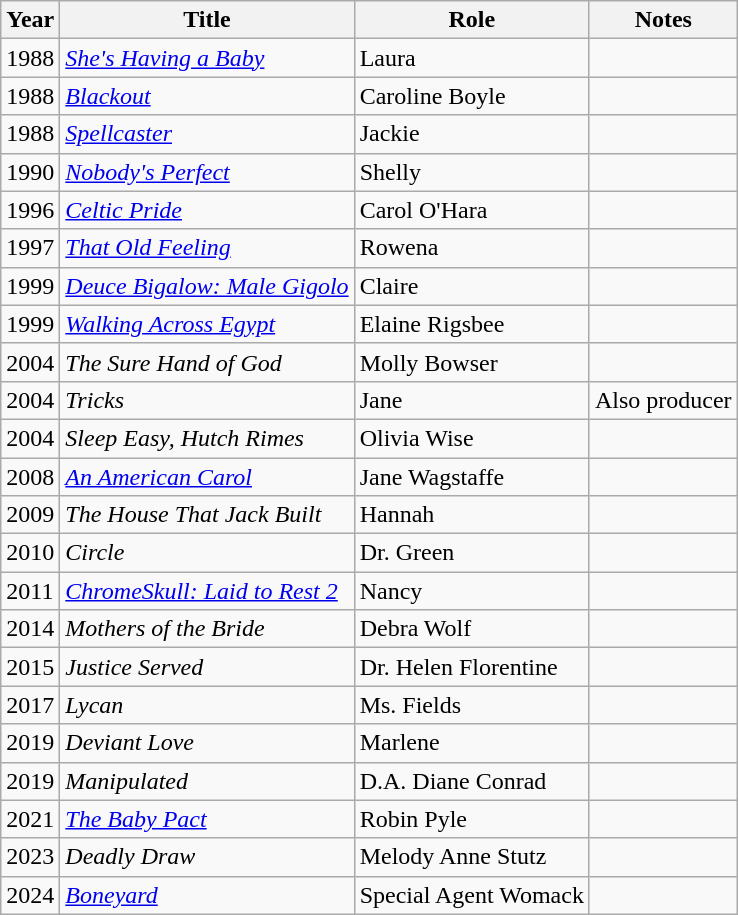<table class="wikitable sortable">
<tr>
<th>Year</th>
<th>Title</th>
<th>Role</th>
<th>Notes</th>
</tr>
<tr>
<td>1988</td>
<td><em><a href='#'>She's Having a Baby</a></em></td>
<td>Laura</td>
<td></td>
</tr>
<tr>
<td>1988</td>
<td><em><a href='#'>Blackout</a></em></td>
<td>Caroline Boyle</td>
<td></td>
</tr>
<tr>
<td>1988</td>
<td><em><a href='#'>Spellcaster</a></em></td>
<td>Jackie</td>
<td></td>
</tr>
<tr>
<td>1990</td>
<td><em><a href='#'>Nobody's Perfect</a></em></td>
<td>Shelly</td>
<td></td>
</tr>
<tr>
<td>1996</td>
<td><em><a href='#'>Celtic Pride</a></em></td>
<td>Carol O'Hara</td>
<td></td>
</tr>
<tr>
<td>1997</td>
<td><em><a href='#'>That Old Feeling</a></em></td>
<td>Rowena</td>
<td></td>
</tr>
<tr>
<td>1999</td>
<td><em><a href='#'>Deuce Bigalow: Male Gigolo</a></em></td>
<td>Claire</td>
<td></td>
</tr>
<tr>
<td>1999</td>
<td><em><a href='#'>Walking Across Egypt</a></em></td>
<td>Elaine Rigsbee</td>
<td></td>
</tr>
<tr>
<td>2004</td>
<td><em>The Sure Hand of God</em></td>
<td>Molly Bowser</td>
<td></td>
</tr>
<tr>
<td>2004</td>
<td><em>Tricks</em></td>
<td>Jane</td>
<td>Also producer</td>
</tr>
<tr>
<td>2004</td>
<td><em>Sleep Easy, Hutch Rimes</em></td>
<td>Olivia Wise</td>
<td></td>
</tr>
<tr>
<td>2008</td>
<td><em><a href='#'>An American Carol</a></em></td>
<td>Jane Wagstaffe</td>
<td></td>
</tr>
<tr>
<td>2009</td>
<td><em>The House That Jack Built</em></td>
<td>Hannah</td>
<td></td>
</tr>
<tr>
<td>2010</td>
<td><em>Circle</em></td>
<td>Dr. Green</td>
<td></td>
</tr>
<tr>
<td>2011</td>
<td><em><a href='#'>ChromeSkull: Laid to Rest 2</a></em></td>
<td>Nancy</td>
<td></td>
</tr>
<tr>
<td>2014</td>
<td><em>Mothers of the Bride</em></td>
<td>Debra Wolf</td>
<td></td>
</tr>
<tr>
<td>2015</td>
<td><em>Justice Served</em></td>
<td>Dr. Helen Florentine</td>
<td></td>
</tr>
<tr>
<td>2017</td>
<td><em>Lycan</em></td>
<td>Ms. Fields</td>
<td></td>
</tr>
<tr>
<td>2019</td>
<td><em>Deviant Love</em></td>
<td>Marlene</td>
<td></td>
</tr>
<tr>
<td>2019</td>
<td><em>Manipulated</em></td>
<td>D.A. Diane Conrad</td>
<td></td>
</tr>
<tr>
<td>2021</td>
<td><em><a href='#'>The Baby Pact</a></em></td>
<td>Robin Pyle</td>
<td></td>
</tr>
<tr>
<td>2023</td>
<td><em>Deadly Draw</em></td>
<td>Melody Anne Stutz</td>
<td></td>
</tr>
<tr>
<td>2024</td>
<td><em><a href='#'>Boneyard</a></em></td>
<td>Special Agent Womack</td>
<td></td>
</tr>
</table>
